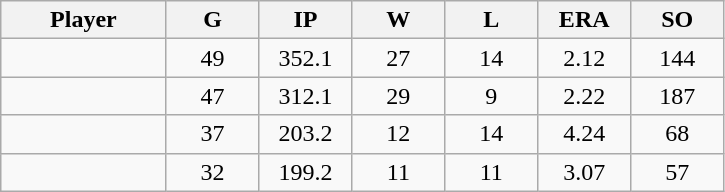<table class="wikitable sortable">
<tr>
<th bgcolor="#DDDDFF" width="16%">Player</th>
<th bgcolor="#DDDDFF" width="9%">G</th>
<th bgcolor="#DDDDFF" width="9%">IP</th>
<th bgcolor="#DDDDFF" width="9%">W</th>
<th bgcolor="#DDDDFF" width="9%">L</th>
<th bgcolor="#DDDDFF" width="9%">ERA</th>
<th bgcolor="#DDDDFF" width="9%">SO</th>
</tr>
<tr align="center">
<td></td>
<td>49</td>
<td>352.1</td>
<td>27</td>
<td>14</td>
<td>2.12</td>
<td>144</td>
</tr>
<tr align="center">
<td></td>
<td>47</td>
<td>312.1</td>
<td>29</td>
<td>9</td>
<td>2.22</td>
<td>187</td>
</tr>
<tr align="center">
<td></td>
<td>37</td>
<td>203.2</td>
<td>12</td>
<td>14</td>
<td>4.24</td>
<td>68</td>
</tr>
<tr align="center">
<td></td>
<td>32</td>
<td>199.2</td>
<td>11</td>
<td>11</td>
<td>3.07</td>
<td>57</td>
</tr>
</table>
